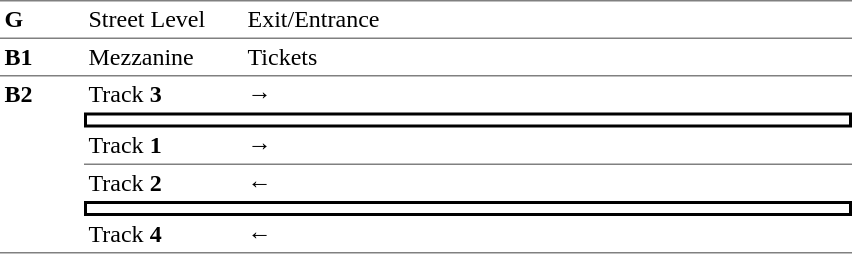<table border=0 cellspacing=0 cellpadding=3>
<tr>
<td style="border-top:solid 1px gray;" width=50 valign=top><strong>G</strong></td>
<td style="border-top:solid 1px gray;" width=100 valign=top>Street Level</td>
<td style="border-top:solid 1px gray;" width=400 valign=top>Exit/Entrance</td>
</tr>
<tr>
<td style="border-top:solid 1px gray;" width=50 valign=top><strong>B1</strong></td>
<td style="border-top:solid 1px gray;" width=100 valign=top>Mezzanine</td>
<td style="border-top:solid 1px gray;" width=400 valign=top>Tickets</td>
</tr>
<tr>
<td style="border-top:solid 1px gray;border-bottom:solid 1px gray;" width=50 rowspan=6 valign=top><strong>B2</strong></td>
<td style="border-top:solid 1px gray;">Track <strong>3</strong></td>
<td style="border-top:solid 1px gray;">  →</td>
</tr>
<tr>
<td style="border-top:solid 2px black;border-right:solid 2px black;border-left:solid 2px black;border-bottom:solid 2px black;text-align:center;" colspan=2></td>
</tr>
<tr>
<td>Track <strong>1</strong></td>
<td>  →</td>
</tr>
<tr>
<td style="border-top:solid 1px gray;">Track <strong>2</strong></td>
<td style="border-top:solid 1px gray;">← </td>
</tr>
<tr>
<td style="border-top:solid 2px black;border-right:solid 2px black;border-left:solid 2px black;border-bottom:solid 2px black;text-align:center;" colspan=2></td>
</tr>
<tr>
<td style="border-bottom:solid 1px gray;">Track <strong>4</strong></td>
<td style="border-bottom:solid 1px gray;">← </td>
</tr>
</table>
